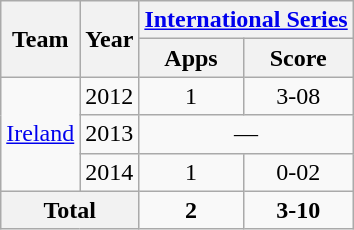<table class="wikitable" style="text-align:center">
<tr>
<th rowspan="2">Team</th>
<th rowspan="2">Year</th>
<th colspan="2"><a href='#'>International Series</a></th>
</tr>
<tr>
<th>Apps</th>
<th>Score</th>
</tr>
<tr>
<td rowspan="3"><a href='#'>Ireland</a></td>
<td>2012</td>
<td>1</td>
<td>3-08</td>
</tr>
<tr>
<td>2013</td>
<td colspan=2>—</td>
</tr>
<tr>
<td>2014</td>
<td>1</td>
<td>0-02</td>
</tr>
<tr>
<th colspan="2">Total</th>
<td><strong>2</strong></td>
<td><strong>3-10</strong></td>
</tr>
</table>
